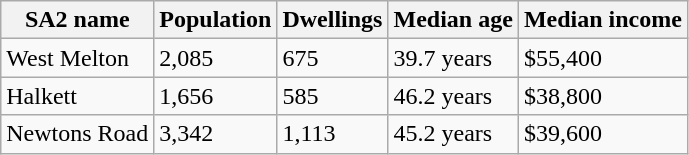<table class="wikitable sortable">
<tr>
<th>SA2 name</th>
<th>Population</th>
<th>Dwellings</th>
<th>Median age</th>
<th>Median income</th>
</tr>
<tr>
<td>West Melton</td>
<td>2,085</td>
<td>675</td>
<td>39.7 years</td>
<td>$55,400</td>
</tr>
<tr>
<td>Halkett</td>
<td>1,656</td>
<td>585</td>
<td>46.2 years</td>
<td>$38,800</td>
</tr>
<tr>
<td>Newtons Road</td>
<td>3,342</td>
<td>1,113</td>
<td>45.2 years</td>
<td>$39,600</td>
</tr>
</table>
